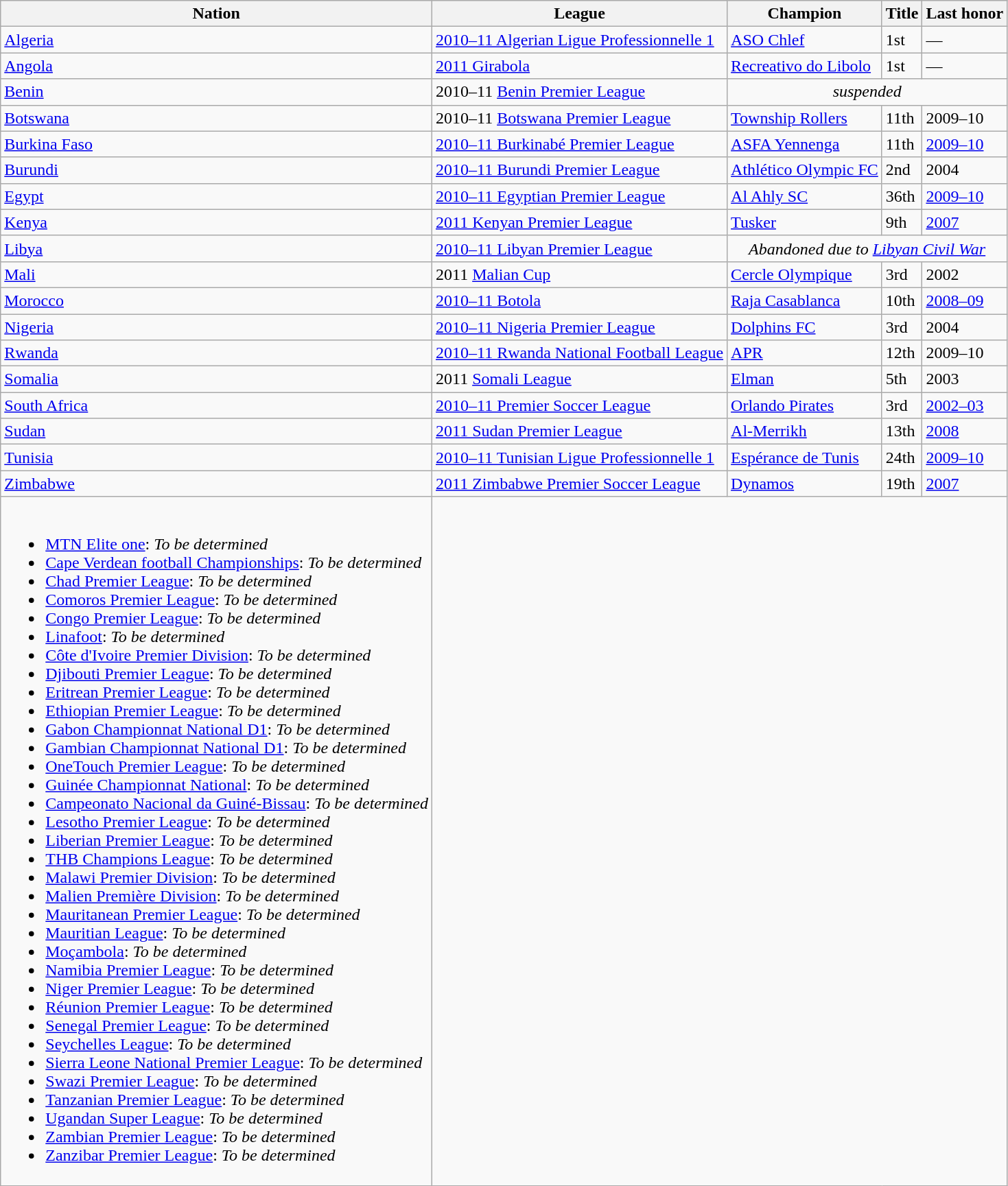<table class="wikitable">
<tr>
<th>Nation</th>
<th>League</th>
<th>Champion</th>
<th>Title</th>
<th>Last honor</th>
</tr>
<tr>
<td> <a href='#'>Algeria</a></td>
<td><a href='#'>2010–11 Algerian Ligue Professionnelle 1</a></td>
<td><a href='#'>ASO Chlef</a></td>
<td>1st</td>
<td>—</td>
</tr>
<tr>
<td> <a href='#'>Angola</a></td>
<td><a href='#'>2011 Girabola</a></td>
<td><a href='#'>Recreativo do Libolo</a></td>
<td>1st</td>
<td>—</td>
</tr>
<tr>
<td> <a href='#'>Benin</a></td>
<td>2010–11 <a href='#'>Benin Premier League</a></td>
<td colspan=3 style="text-align:center;"><em>suspended</em></td>
</tr>
<tr>
<td> <a href='#'>Botswana</a></td>
<td>2010–11 <a href='#'>Botswana Premier League</a></td>
<td><a href='#'>Township Rollers</a></td>
<td>11th</td>
<td>2009–10</td>
</tr>
<tr>
<td> <a href='#'>Burkina Faso</a></td>
<td><a href='#'>2010–11 Burkinabé Premier League</a></td>
<td><a href='#'>ASFA Yennenga</a></td>
<td>11th</td>
<td><a href='#'>2009–10</a></td>
</tr>
<tr>
<td> <a href='#'>Burundi</a></td>
<td><a href='#'>2010–11 Burundi Premier League</a></td>
<td><a href='#'>Athlético Olympic FC</a></td>
<td>2nd</td>
<td>2004</td>
</tr>
<tr>
<td> <a href='#'>Egypt</a></td>
<td><a href='#'>2010–11 Egyptian Premier League</a></td>
<td><a href='#'>Al Ahly SC</a></td>
<td>36th</td>
<td><a href='#'>2009–10</a></td>
</tr>
<tr>
<td> <a href='#'>Kenya</a></td>
<td><a href='#'>2011 Kenyan Premier League</a></td>
<td><a href='#'>Tusker</a></td>
<td>9th</td>
<td><a href='#'>2007</a></td>
</tr>
<tr>
<td> <a href='#'>Libya</a></td>
<td><a href='#'>2010–11 Libyan Premier League</a></td>
<td colspan=3 style="text-align:center;"><em>Abandoned due to <a href='#'>Libyan Civil War</a></em></td>
</tr>
<tr>
<td> <a href='#'>Mali</a></td>
<td>2011 <a href='#'>Malian Cup</a></td>
<td><a href='#'>Cercle Olympique</a></td>
<td>3rd</td>
<td>2002</td>
</tr>
<tr>
<td> <a href='#'>Morocco</a></td>
<td><a href='#'>2010–11 Botola</a></td>
<td><a href='#'>Raja Casablanca</a></td>
<td>10th</td>
<td><a href='#'>2008–09</a></td>
</tr>
<tr>
<td> <a href='#'>Nigeria</a></td>
<td><a href='#'>2010–11 Nigeria Premier League</a></td>
<td><a href='#'>Dolphins FC</a></td>
<td>3rd</td>
<td>2004</td>
</tr>
<tr>
<td> <a href='#'>Rwanda</a></td>
<td><a href='#'>2010–11 Rwanda National Football League</a></td>
<td><a href='#'>APR</a></td>
<td>12th</td>
<td>2009–10</td>
</tr>
<tr>
<td> <a href='#'>Somalia</a></td>
<td>2011 <a href='#'>Somali League</a></td>
<td><a href='#'>Elman</a></td>
<td>5th</td>
<td>2003</td>
</tr>
<tr>
<td> <a href='#'>South Africa</a></td>
<td><a href='#'>2010–11 Premier Soccer League</a></td>
<td><a href='#'>Orlando Pirates</a></td>
<td>3rd</td>
<td><a href='#'>2002–03</a></td>
</tr>
<tr>
<td> <a href='#'>Sudan</a></td>
<td><a href='#'>2011 Sudan Premier League</a></td>
<td><a href='#'>Al-Merrikh</a></td>
<td>13th</td>
<td><a href='#'>2008</a></td>
</tr>
<tr>
<td> <a href='#'>Tunisia</a></td>
<td><a href='#'>2010–11 Tunisian Ligue Professionnelle 1</a></td>
<td><a href='#'>Espérance de Tunis</a></td>
<td>24th</td>
<td><a href='#'>2009–10</a></td>
</tr>
<tr>
<td> <a href='#'>Zimbabwe</a></td>
<td><a href='#'>2011 Zimbabwe Premier Soccer League</a></td>
<td><a href='#'>Dynamos</a></td>
<td>19th</td>
<td><a href='#'>2007</a></td>
</tr>
<tr>
<td><br><ul><li> <a href='#'>MTN Elite one</a>: <em>To be determined</em></li><li> <a href='#'>Cape Verdean football Championships</a>: <em>To be determined</em></li><li> <a href='#'>Chad Premier League</a>: <em>To be determined</em></li><li> <a href='#'>Comoros Premier League</a>: <em>To be determined</em></li><li> <a href='#'>Congo Premier League</a>: <em>To be determined</em></li><li> <a href='#'>Linafoot</a>: <em>To be determined</em></li><li> <a href='#'>Côte d'Ivoire Premier Division</a>: <em>To be determined</em></li><li> <a href='#'>Djibouti Premier League</a>: <em>To be determined</em></li><li> <a href='#'>Eritrean Premier League</a>: <em>To be determined</em></li><li> <a href='#'>Ethiopian Premier League</a>: <em>To be determined</em></li><li> <a href='#'>Gabon Championnat National D1</a>: <em>To be determined</em></li><li> <a href='#'>Gambian Championnat National D1</a>: <em>To be determined</em></li><li> <a href='#'>OneTouch Premier League</a>: <em>To be determined</em></li><li> <a href='#'>Guinée Championnat National</a>: <em>To be determined</em></li><li> <a href='#'>Campeonato Nacional da Guiné-Bissau</a>: <em>To be determined</em></li><li> <a href='#'>Lesotho Premier League</a>: <em>To be determined</em></li><li> <a href='#'>Liberian Premier League</a>: <em>To be determined</em></li><li> <a href='#'>THB Champions League</a>: <em>To be determined</em></li><li> <a href='#'>Malawi Premier Division</a>: <em>To be determined</em></li><li> <a href='#'>Malien Première Division</a>: <em>To be determined</em></li><li> <a href='#'>Mauritanean Premier League</a>: <em>To be determined</em></li><li> <a href='#'>Mauritian League</a>: <em>To be determined</em></li><li> <a href='#'>Moçambola</a>: <em>To be determined</em></li><li> <a href='#'>Namibia Premier League</a>: <em>To be determined</em></li><li> <a href='#'>Niger Premier League</a>: <em>To be determined</em></li><li> <a href='#'>Réunion Premier League</a>: <em>To be determined</em></li><li> <a href='#'>Senegal Premier League</a>: <em>To be determined</em></li><li> <a href='#'>Seychelles League</a>: <em>To be determined</em></li><li> <a href='#'>Sierra Leone National Premier League</a>: <em>To be determined</em></li><li> <a href='#'>Swazi Premier League</a>: <em>To be determined</em></li><li> <a href='#'>Tanzanian Premier League</a>: <em>To be determined</em></li><li> <a href='#'>Ugandan Super League</a>: <em>To be determined</em></li><li> <a href='#'>Zambian Premier League</a>: <em>To be determined</em></li><li> <a href='#'>Zanzibar Premier League</a>: <em>To be determined</em></li></ul></td>
</tr>
</table>
